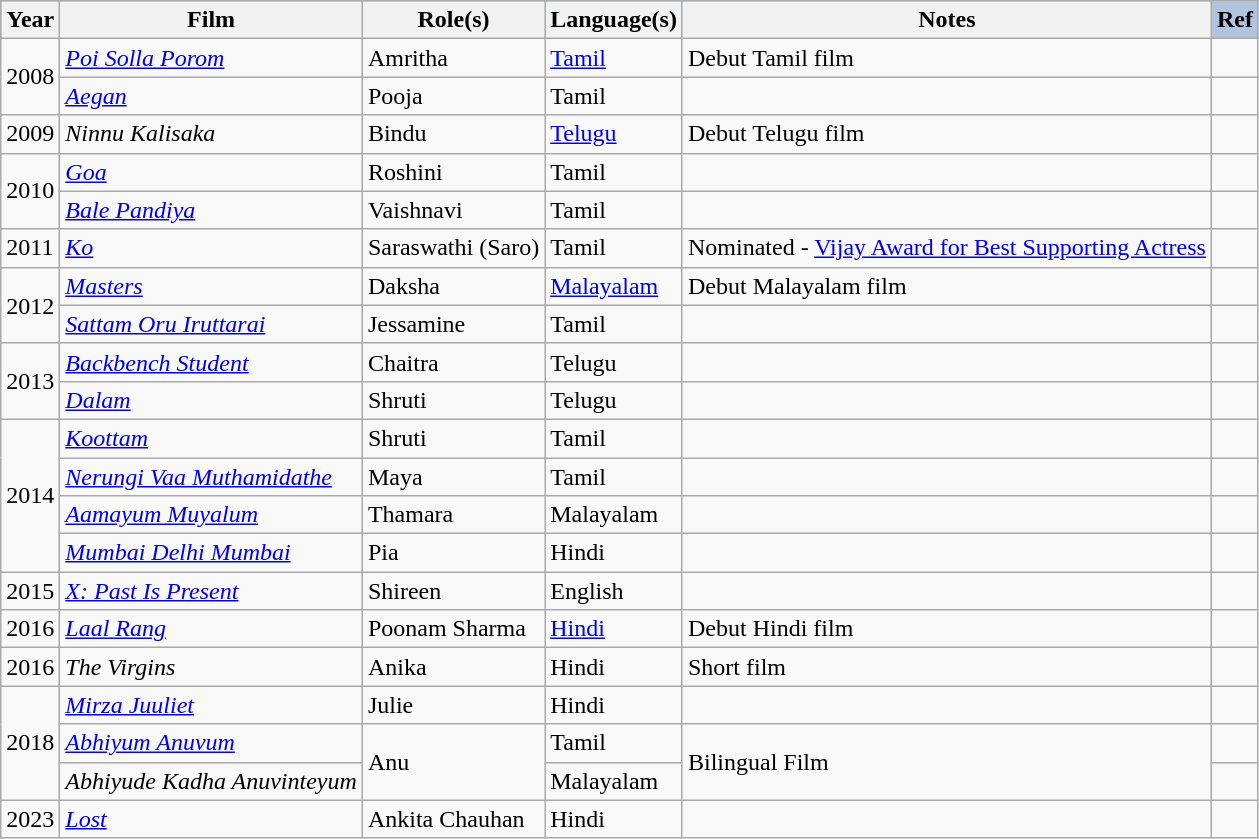<table class="wikitable">
<tr style="background:#B0C4DE;">
<th>Year</th>
<th>Film</th>
<th>Role(s)</th>
<th>Language(s)</th>
<th class=unsortable>Notes</th>
<td><strong>Ref</strong></td>
</tr>
<tr>
<td rowspan="2">2008</td>
<td><em><a href='#'>Poi Solla Porom</a></em></td>
<td>Amritha</td>
<td><a href='#'>Tamil</a></td>
<td>Debut Tamil film</td>
<td></td>
</tr>
<tr>
<td><em><a href='#'>Aegan</a></em></td>
<td>Pooja</td>
<td>Tamil</td>
<td></td>
<td></td>
</tr>
<tr>
<td>2009</td>
<td><em>Ninnu Kalisaka</em></td>
<td>Bindu</td>
<td><a href='#'>Telugu</a></td>
<td>Debut Telugu film</td>
<td></td>
</tr>
<tr>
<td rowspan="2">2010</td>
<td><em><a href='#'>Goa</a></em></td>
<td>Roshini</td>
<td>Tamil</td>
<td></td>
<td></td>
</tr>
<tr>
<td><em><a href='#'>Bale Pandiya</a></em></td>
<td>Vaishnavi</td>
<td>Tamil</td>
<td></td>
<td></td>
</tr>
<tr>
<td>2011</td>
<td><em><a href='#'>Ko</a></em></td>
<td>Saraswathi (Saro)</td>
<td>Tamil</td>
<td>Nominated - <a href='#'>Vijay Award for Best Supporting Actress</a></td>
<td></td>
</tr>
<tr>
<td rowspan="2">2012</td>
<td><em><a href='#'>Masters</a></em></td>
<td>Daksha</td>
<td><a href='#'>Malayalam</a></td>
<td>Debut Malayalam film</td>
<td></td>
</tr>
<tr>
<td><em><a href='#'>Sattam Oru Iruttarai</a></em></td>
<td>Jessamine</td>
<td>Tamil</td>
<td></td>
<td></td>
</tr>
<tr>
<td rowspan="2">2013</td>
<td><em><a href='#'>Backbench Student</a></em></td>
<td>Chaitra</td>
<td>Telugu</td>
<td></td>
<td></td>
</tr>
<tr>
<td><em><a href='#'>Dalam</a></em></td>
<td>Shruti</td>
<td>Telugu</td>
<td></td>
<td></td>
</tr>
<tr>
<td rowspan=4>2014</td>
<td><em><a href='#'>Koottam</a></em></td>
<td>Shruti</td>
<td>Tamil</td>
<td></td>
<td></td>
</tr>
<tr>
<td><em><a href='#'>Nerungi Vaa Muthamidathe</a></em></td>
<td>Maya</td>
<td>Tamil</td>
<td></td>
<td></td>
</tr>
<tr>
<td><em><a href='#'>Aamayum Muyalum</a></em></td>
<td>Thamara</td>
<td>Malayalam</td>
<td></td>
<td></td>
</tr>
<tr>
<td><em><a href='#'>Mumbai Delhi Mumbai</a></em></td>
<td>Pia</td>
<td>Hindi</td>
<td></td>
<td></td>
</tr>
<tr>
<td>2015</td>
<td><em><a href='#'>X: Past Is Present</a></em></td>
<td>Shireen</td>
<td>English</td>
<td></td>
<td></td>
</tr>
<tr>
<td>2016</td>
<td><em><a href='#'>Laal Rang</a></em></td>
<td>Poonam Sharma</td>
<td><a href='#'>Hindi</a></td>
<td>Debut Hindi film</td>
<td></td>
</tr>
<tr>
<td>2016</td>
<td><em>The Virgins</em></td>
<td>Anika</td>
<td>Hindi</td>
<td>Short film</td>
<td></td>
</tr>
<tr>
<td rowspan=3>2018</td>
<td><em><a href='#'>Mirza Juuliet </a></em></td>
<td>Julie</td>
<td>Hindi</td>
<td></td>
<td></td>
</tr>
<tr>
<td><em><a href='#'>Abhiyum Anuvum</a></em></td>
<td rowspan=2>Anu</td>
<td>Tamil</td>
<td rowspan=2>Bilingual Film</td>
<td></td>
</tr>
<tr>
<td><em>Abhiyude Kadha Anuvinteyum</em></td>
<td>Malayalam</td>
<td></td>
</tr>
<tr>
<td>2023</td>
<td><em><a href='#'>Lost</a></em></td>
<td>Ankita Chauhan</td>
<td>Hindi</td>
<td></td>
<td><br></td>
</tr>
</table>
